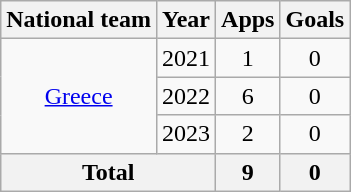<table class="wikitable" style="text-align: center;">
<tr>
<th>National team</th>
<th>Year</th>
<th>Apps</th>
<th>Goals</th>
</tr>
<tr>
<td rowspan="3"><a href='#'>Greece</a></td>
<td>2021</td>
<td>1</td>
<td>0</td>
</tr>
<tr>
<td>2022</td>
<td>6</td>
<td>0</td>
</tr>
<tr>
<td>2023</td>
<td>2</td>
<td>0</td>
</tr>
<tr>
<th colspan="2">Total</th>
<th>9</th>
<th>0</th>
</tr>
</table>
